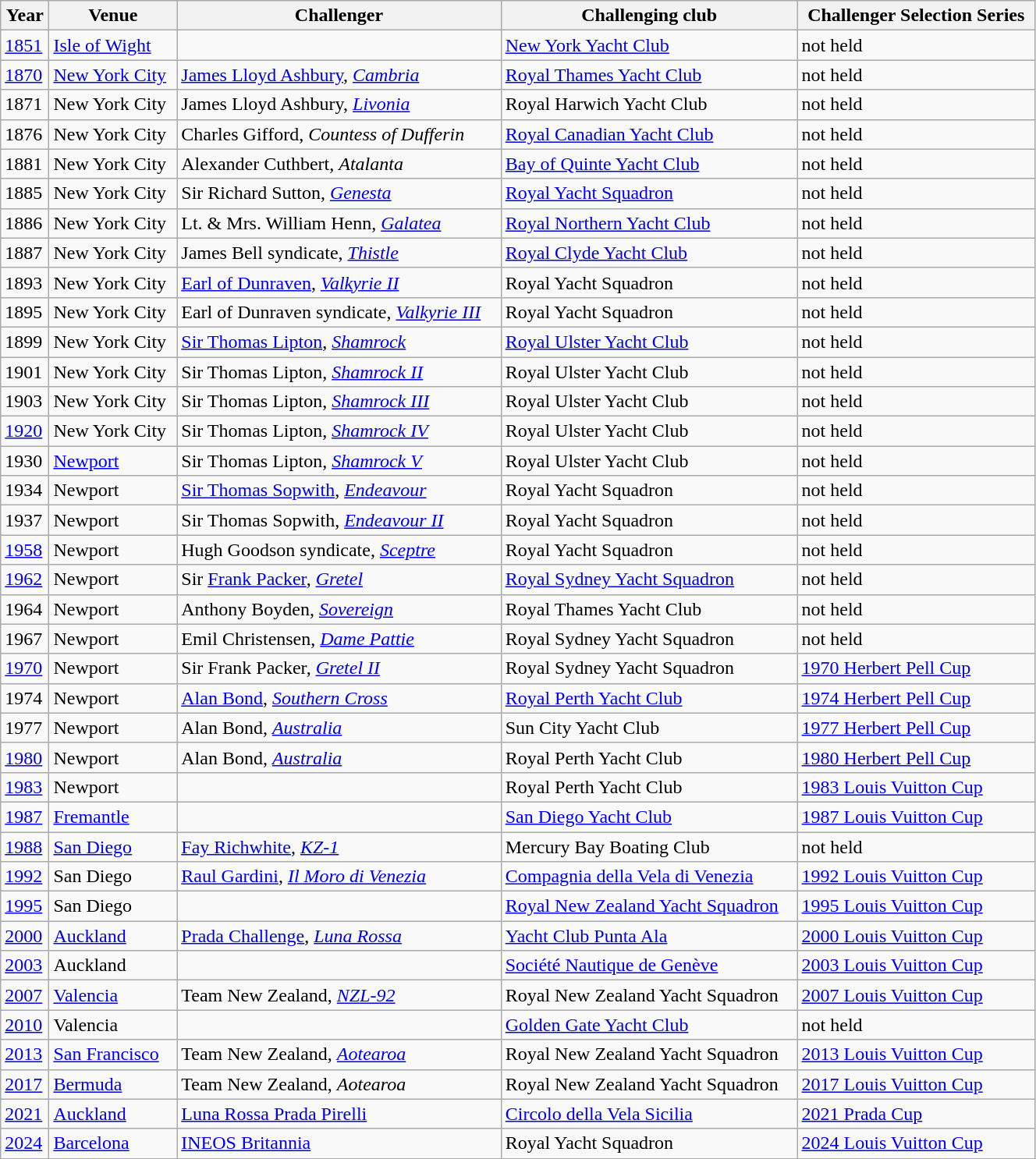<table class="wikitable" width=70% style="font-size:100%; text-align:left;">
<tr>
<th>Year</th>
<th>Venue</th>
<th>Challenger</th>
<th>Challenging club</th>
<th>Challenger Selection Series</th>
</tr>
<tr>
<td><a href='#'>1851</a></td>
<td><a href='#'>Isle of Wight</a></td>
<td></td>
<td> <a href='#'>New York Yacht Club</a></td>
<td>not held</td>
</tr>
<tr>
<td><a href='#'>1870</a></td>
<td><a href='#'>New York City</a></td>
<td><a href='#'>James Lloyd Ashbury</a>, <em><a href='#'>Cambria</a></em></td>
<td> <a href='#'>Royal Thames Yacht Club</a></td>
<td>not held</td>
</tr>
<tr>
<td>1871</td>
<td>New York City</td>
<td>James Lloyd Ashbury, <em><a href='#'>Livonia</a></em></td>
<td> Royal Harwich Yacht Club</td>
<td>not held</td>
</tr>
<tr>
<td>1876</td>
<td>New York City</td>
<td>Charles Gifford, <em>Countess of Dufferin</em></td>
<td> <a href='#'>Royal Canadian Yacht Club</a></td>
<td>not held</td>
</tr>
<tr>
<td>1881</td>
<td>New York City</td>
<td>Alexander Cuthbert, <em>Atalanta</em></td>
<td> <a href='#'>Bay of Quinte Yacht Club</a></td>
<td>not held</td>
</tr>
<tr>
<td>1885</td>
<td>New York City</td>
<td>Sir Richard Sutton, <em><a href='#'>Genesta</a></em></td>
<td> <a href='#'>Royal Yacht Squadron</a></td>
<td>not held</td>
</tr>
<tr>
<td>1886</td>
<td>New York City</td>
<td>Lt. & Mrs. William Henn, <em><a href='#'>Galatea</a></em></td>
<td> <a href='#'>Royal Northern Yacht Club</a></td>
<td>not held</td>
</tr>
<tr>
<td>1887</td>
<td>New York City</td>
<td>James Bell syndicate, <em><a href='#'>Thistle</a></em></td>
<td> <a href='#'>Royal Clyde Yacht Club</a></td>
<td>not held</td>
</tr>
<tr>
<td>1893</td>
<td>New York City</td>
<td><a href='#'>Earl of Dunraven</a>, <em><a href='#'>Valkyrie II</a></em></td>
<td> Royal Yacht Squadron</td>
<td>not held</td>
</tr>
<tr>
<td>1895</td>
<td>New York City</td>
<td>Earl of Dunraven syndicate, <em><a href='#'>Valkyrie III</a></em></td>
<td> Royal Yacht Squadron</td>
<td>not held</td>
</tr>
<tr>
<td>1899</td>
<td>New York City</td>
<td><a href='#'>Sir Thomas Lipton</a>, <em><a href='#'>Shamrock</a></em></td>
<td> <a href='#'>Royal Ulster Yacht Club</a></td>
<td>not held</td>
</tr>
<tr>
<td>1901</td>
<td>New York City</td>
<td>Sir Thomas Lipton, <em><a href='#'>Shamrock II</a></em></td>
<td> Royal Ulster Yacht Club</td>
<td>not held</td>
</tr>
<tr>
<td>1903</td>
<td>New York City</td>
<td>Sir Thomas Lipton, <em><a href='#'>Shamrock III</a></em></td>
<td> Royal Ulster Yacht Club</td>
<td>not held</td>
</tr>
<tr>
<td><a href='#'>1920</a></td>
<td>New York City</td>
<td>Sir Thomas Lipton, <em><a href='#'>Shamrock IV</a></em></td>
<td> Royal Ulster Yacht Club</td>
<td>not held</td>
</tr>
<tr>
<td>1930</td>
<td><a href='#'>Newport</a></td>
<td>Sir Thomas Lipton, <em><a href='#'>Shamrock V</a></em></td>
<td> Royal Ulster Yacht Club</td>
<td>not held</td>
</tr>
<tr>
<td>1934</td>
<td>Newport</td>
<td><a href='#'>Sir Thomas Sopwith</a>, <em><a href='#'>Endeavour</a></em></td>
<td> Royal Yacht Squadron</td>
<td>not held</td>
</tr>
<tr>
<td>1937</td>
<td>Newport</td>
<td>Sir Thomas Sopwith, <em><a href='#'>Endeavour II</a></em></td>
<td> Royal Yacht Squadron</td>
<td>not held</td>
</tr>
<tr>
<td><a href='#'>1958</a></td>
<td>Newport</td>
<td>Hugh Goodson syndicate, <em><a href='#'>Sceptre</a></em></td>
<td> Royal Yacht Squadron</td>
<td>not held</td>
</tr>
<tr>
<td><a href='#'>1962</a></td>
<td>Newport</td>
<td>Sir <a href='#'>Frank Packer</a>, <em><a href='#'>Gretel</a></em></td>
<td> <a href='#'>Royal Sydney Yacht Squadron</a></td>
<td>not held</td>
</tr>
<tr>
<td>1964</td>
<td>Newport</td>
<td>Anthony Boyden, <em><a href='#'>Sovereign</a></em></td>
<td> Royal Thames Yacht Club</td>
<td>not held</td>
</tr>
<tr>
<td>1967</td>
<td>Newport</td>
<td>Emil Christensen, <em><a href='#'>Dame Pattie</a></em></td>
<td> Royal Sydney Yacht Squadron</td>
<td>not held</td>
</tr>
<tr>
<td><a href='#'>1970</a></td>
<td>Newport</td>
<td>Sir Frank Packer, <em><a href='#'>Gretel II</a></em></td>
<td> Royal Sydney Yacht Squadron</td>
<td><a href='#'>1970 Herbert Pell Cup</a></td>
</tr>
<tr>
<td>1974</td>
<td>Newport</td>
<td><a href='#'>Alan Bond</a>, <em><a href='#'>Southern Cross</a></em></td>
<td> <a href='#'>Royal Perth Yacht Club</a></td>
<td><a href='#'>1974 Herbert Pell Cup</a></td>
</tr>
<tr>
<td>1977</td>
<td>Newport</td>
<td>Alan Bond, <em><a href='#'>Australia</a></em></td>
<td> Sun City Yacht Club</td>
<td><a href='#'>1977 Herbert Pell Cup</a></td>
</tr>
<tr>
<td><a href='#'>1980</a></td>
<td>Newport</td>
<td>Alan Bond, <em><a href='#'>Australia</a></em></td>
<td> Royal Perth Yacht Club</td>
<td><a href='#'>1980 Herbert Pell Cup</a></td>
</tr>
<tr>
<td><a href='#'>1983</a></td>
<td>Newport</td>
<td></td>
<td> Royal Perth Yacht Club</td>
<td><a href='#'>1983 Louis Vuitton Cup</a></td>
</tr>
<tr>
<td><a href='#'>1987</a></td>
<td><a href='#'>Fremantle</a></td>
<td></td>
<td> <a href='#'>San Diego Yacht Club</a></td>
<td><a href='#'>1987 Louis Vuitton Cup</a></td>
</tr>
<tr>
<td><a href='#'>1988</a></td>
<td><a href='#'>San Diego</a></td>
<td><a href='#'>Fay Richwhite</a>, <em><a href='#'>KZ-1</a></em></td>
<td> Mercury Bay Boating Club</td>
<td>not held</td>
</tr>
<tr>
<td><a href='#'>1992</a></td>
<td>San Diego</td>
<td><a href='#'>Raul Gardini</a>, <em><a href='#'>Il Moro di Venezia</a></em></td>
<td> <a href='#'>Compagnia della Vela di Venezia</a></td>
<td><a href='#'>1992 Louis Vuitton Cup</a></td>
</tr>
<tr>
<td><a href='#'>1995</a></td>
<td>San Diego</td>
<td></td>
<td> <a href='#'>Royal New Zealand Yacht Squadron</a></td>
<td><a href='#'>1995 Louis Vuitton Cup</a></td>
</tr>
<tr>
<td><a href='#'>2000</a></td>
<td><a href='#'>Auckland</a></td>
<td><a href='#'>Prada Challenge</a>, <em><a href='#'>Luna Rossa</a></em></td>
<td> <a href='#'>Yacht Club Punta Ala</a></td>
<td><a href='#'>2000 Louis Vuitton Cup</a></td>
</tr>
<tr>
<td><a href='#'>2003</a></td>
<td>Auckland</td>
<td></td>
<td> <a href='#'>Société Nautique de Genève</a></td>
<td><a href='#'>2003 Louis Vuitton Cup</a></td>
</tr>
<tr>
<td><a href='#'>2007</a></td>
<td><a href='#'>Valencia</a></td>
<td>Team New Zealand, <em><a href='#'>NZL-92</a></em></td>
<td> Royal New Zealand Yacht Squadron</td>
<td><a href='#'>2007 Louis Vuitton Cup</a></td>
</tr>
<tr>
<td><a href='#'>2010</a></td>
<td>Valencia</td>
<td></td>
<td> <a href='#'>Golden Gate Yacht Club</a></td>
<td>not held</td>
</tr>
<tr>
<td><a href='#'>2013</a></td>
<td><a href='#'>San Francisco</a></td>
<td>Team New Zealand, <em><a href='#'>Aotearoa</a></em></td>
<td> Royal New Zealand Yacht Squadron</td>
<td><a href='#'>2013 Louis Vuitton Cup</a></td>
</tr>
<tr>
<td><a href='#'>2017</a></td>
<td><a href='#'>Bermuda</a></td>
<td>Team New Zealand, <em>Aotearoa</em></td>
<td> Royal New Zealand Yacht Squadron</td>
<td><a href='#'>2017 Louis Vuitton Cup</a></td>
</tr>
<tr>
<td><a href='#'>2021</a></td>
<td><a href='#'>Auckland</a></td>
<td><a href='#'>Luna Rossa Prada Pirelli</a></td>
<td> <a href='#'>Circolo della Vela Sicilia</a></td>
<td><a href='#'>2021 Prada Cup</a></td>
</tr>
<tr>
<td><a href='#'>2024</a></td>
<td><a href='#'>Barcelona</a></td>
<td><a href='#'>INEOS Britannia</a></td>
<td> Royal Yacht Squadron</td>
<td><a href='#'>2024 Louis Vuitton Cup</a></td>
</tr>
</table>
